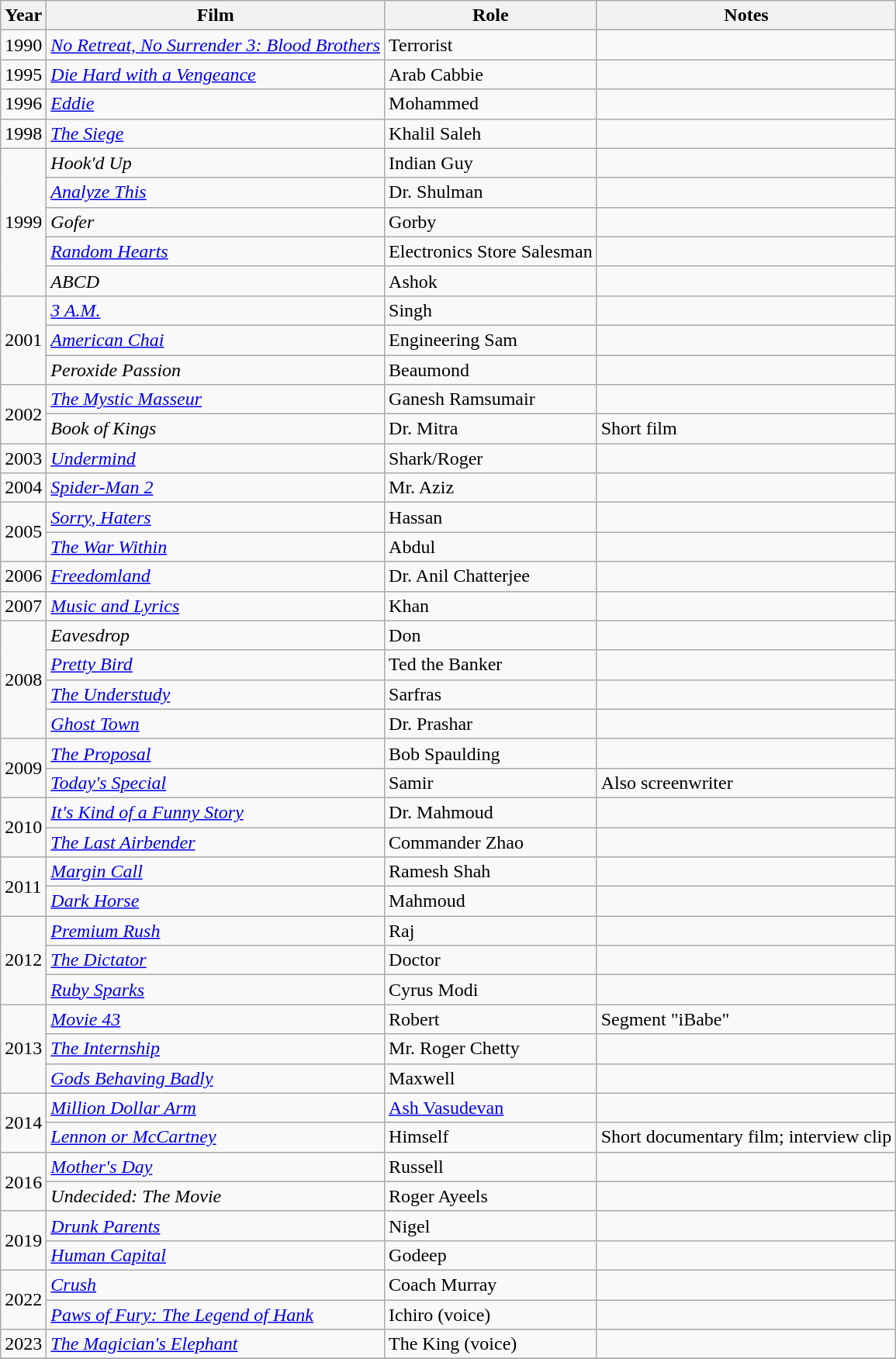<table class="wikitable sortable">
<tr>
<th>Year</th>
<th>Film</th>
<th>Role</th>
<th>Notes</th>
</tr>
<tr>
<td>1990</td>
<td><em><a href='#'>No Retreat, No Surrender 3: Blood Brothers</a></em></td>
<td>Terrorist</td>
<td></td>
</tr>
<tr>
<td>1995</td>
<td><em><a href='#'>Die Hard with a Vengeance</a></em></td>
<td>Arab Cabbie</td>
<td></td>
</tr>
<tr>
<td>1996</td>
<td><em><a href='#'>Eddie</a></em></td>
<td>Mohammed</td>
<td></td>
</tr>
<tr>
<td>1998</td>
<td><em><a href='#'>The Siege</a></em></td>
<td>Khalil Saleh</td>
<td></td>
</tr>
<tr>
<td rowspan= 5>1999</td>
<td><em>Hook'd Up</em></td>
<td>Indian Guy</td>
<td></td>
</tr>
<tr>
<td><em><a href='#'>Analyze This</a></em></td>
<td>Dr. Shulman</td>
<td></td>
</tr>
<tr>
<td><em>Gofer</em></td>
<td>Gorby</td>
<td></td>
</tr>
<tr>
<td><em><a href='#'>Random Hearts</a></em></td>
<td>Electronics Store Salesman</td>
<td></td>
</tr>
<tr>
<td><em>ABCD</em></td>
<td>Ashok</td>
<td></td>
</tr>
<tr>
<td rowspan= 3>2001</td>
<td><em><a href='#'>3 A.M.</a></em></td>
<td>Singh</td>
<td></td>
</tr>
<tr>
<td><em><a href='#'>American Chai</a></em></td>
<td>Engineering Sam</td>
<td></td>
</tr>
<tr>
<td><em>Peroxide Passion</em></td>
<td>Beaumond</td>
<td></td>
</tr>
<tr>
<td rowspan= 2>2002</td>
<td><em><a href='#'>The Mystic Masseur</a></em></td>
<td>Ganesh Ramsumair</td>
<td></td>
</tr>
<tr>
<td><em>Book of Kings</em></td>
<td>Dr. Mitra</td>
<td>Short film</td>
</tr>
<tr>
<td>2003</td>
<td><em><a href='#'>Undermind</a></em></td>
<td>Shark/Roger</td>
<td></td>
</tr>
<tr>
<td>2004</td>
<td><em><a href='#'>Spider-Man 2</a></em></td>
<td>Mr. Aziz</td>
<td></td>
</tr>
<tr>
<td rowspan= 2>2005</td>
<td><em><a href='#'>Sorry, Haters</a></em></td>
<td>Hassan</td>
<td></td>
</tr>
<tr>
<td><em><a href='#'>The War Within</a></em></td>
<td>Abdul</td>
<td></td>
</tr>
<tr>
<td>2006</td>
<td><em><a href='#'>Freedomland</a></em></td>
<td>Dr. Anil Chatterjee</td>
<td></td>
</tr>
<tr>
<td>2007</td>
<td><em><a href='#'>Music and Lyrics</a></em></td>
<td>Khan</td>
<td></td>
</tr>
<tr>
<td rowspan= 4>2008</td>
<td><em>Eavesdrop</em></td>
<td>Don</td>
<td></td>
</tr>
<tr>
<td><em><a href='#'>Pretty Bird</a></em></td>
<td>Ted the Banker</td>
<td></td>
</tr>
<tr>
<td><em><a href='#'>The Understudy</a></em></td>
<td>Sarfras</td>
<td></td>
</tr>
<tr>
<td><em><a href='#'>Ghost Town</a></em></td>
<td>Dr. Prashar</td>
<td></td>
</tr>
<tr>
<td rowspan= 2>2009</td>
<td><em><a href='#'>The Proposal</a></em></td>
<td>Bob Spaulding</td>
<td></td>
</tr>
<tr>
<td><em><a href='#'>Today's Special</a></em></td>
<td>Samir</td>
<td>Also screenwriter</td>
</tr>
<tr>
<td rowspan = 2>2010</td>
<td><em><a href='#'>It's Kind of a Funny Story</a></em></td>
<td>Dr. Mahmoud</td>
<td></td>
</tr>
<tr>
<td><em><a href='#'>The Last Airbender</a></em></td>
<td>Commander Zhao</td>
<td></td>
</tr>
<tr>
<td rowspan = 2>2011</td>
<td><em><a href='#'>Margin Call</a></em></td>
<td>Ramesh Shah</td>
<td></td>
</tr>
<tr>
<td><em><a href='#'>Dark Horse</a></em></td>
<td>Mahmoud</td>
<td></td>
</tr>
<tr>
<td rowspan = 3>2012</td>
<td><em><a href='#'>Premium Rush</a></em></td>
<td>Raj</td>
<td></td>
</tr>
<tr>
<td><em><a href='#'>The Dictator</a></em></td>
<td>Doctor</td>
<td></td>
</tr>
<tr>
<td><em><a href='#'>Ruby Sparks</a></em></td>
<td>Cyrus Modi</td>
<td></td>
</tr>
<tr>
<td rowspan = 3>2013</td>
<td><em><a href='#'>Movie 43</a></em></td>
<td>Robert</td>
<td>Segment "iBabe"</td>
</tr>
<tr>
<td><em><a href='#'>The Internship</a></em></td>
<td>Mr. Roger Chetty</td>
<td></td>
</tr>
<tr>
<td><em><a href='#'>Gods Behaving Badly</a></em></td>
<td>Maxwell</td>
<td></td>
</tr>
<tr>
<td rowspan=2>2014</td>
<td><em><a href='#'>Million Dollar Arm</a></em></td>
<td><a href='#'>Ash Vasudevan</a></td>
<td></td>
</tr>
<tr>
<td><em><a href='#'>Lennon or McCartney</a></em></td>
<td>Himself</td>
<td>Short documentary film; interview clip</td>
</tr>
<tr>
<td rowspan=2>2016</td>
<td><em><a href='#'>Mother's Day</a></em></td>
<td>Russell</td>
<td></td>
</tr>
<tr>
<td><em>Undecided: The Movie</em></td>
<td>Roger Ayeels</td>
<td></td>
</tr>
<tr>
<td rowspan=2>2019</td>
<td><em><a href='#'>Drunk Parents</a></em></td>
<td>Nigel</td>
<td></td>
</tr>
<tr>
<td><em><a href='#'>Human Capital</a></em></td>
<td>Godeep</td>
<td></td>
</tr>
<tr>
<td rowspan=2>2022</td>
<td><em><a href='#'>Crush</a></em></td>
<td>Coach Murray</td>
<td></td>
</tr>
<tr>
<td><em><a href='#'>Paws of Fury: The Legend of Hank</a></em></td>
<td>Ichiro (voice)</td>
<td></td>
</tr>
<tr>
<td>2023</td>
<td><em><a href='#'>The Magician's Elephant</a></em></td>
<td>The King (voice)</td>
<td></td>
</tr>
<tr>
</tr>
</table>
